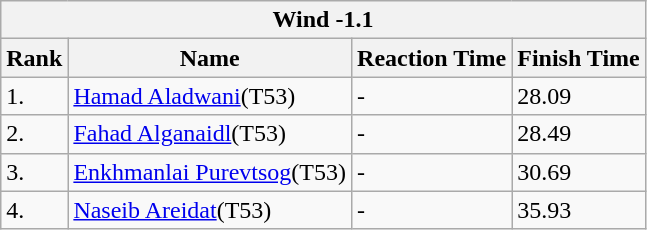<table class="wikitable">
<tr>
<th colspan="4">Wind -1.1</th>
</tr>
<tr>
<th>Rank</th>
<th>Name</th>
<th>Reaction Time</th>
<th>Finish Time</th>
</tr>
<tr>
<td>1.</td>
<td><a href='#'>Hamad Aladwani</a>(T53)<br></td>
<td>-</td>
<td>28.09</td>
</tr>
<tr>
<td>2.</td>
<td><a href='#'>Fahad Alganaidl</a>(T53)<br></td>
<td>-</td>
<td>28.49</td>
</tr>
<tr>
<td>3.</td>
<td><a href='#'>Enkhmanlai Purevtsog</a>(T53)<br></td>
<td>-</td>
<td>30.69</td>
</tr>
<tr>
<td>4.</td>
<td><a href='#'>Naseib Areidat</a>(T53)<br></td>
<td>-</td>
<td>35.93</td>
</tr>
</table>
